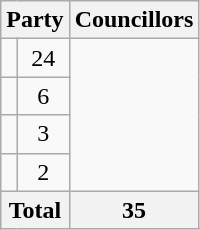<table class="wikitable">
<tr>
<th colspan=2>Party</th>
<th>Councillors</th>
</tr>
<tr>
<td></td>
<td align=center>24</td>
</tr>
<tr>
<td></td>
<td align=center>6</td>
</tr>
<tr>
<td></td>
<td align=center>3</td>
</tr>
<tr>
<td></td>
<td align=center>2</td>
</tr>
<tr>
<th colspan=2>Total</th>
<th>35</th>
</tr>
</table>
